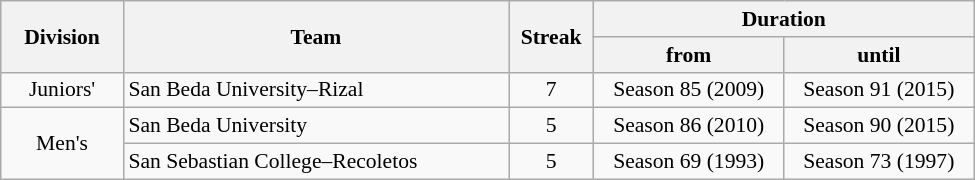<table class="wikitable" style="font-size:90%; text-align:center;">
<tr>
<th rowspan="2" width="75px">Division</th>
<th rowspan="2" width="250px">Team</th>
<th rowspan="2" width="50px">Streak</th>
<th colspan="2">Duration</th>
</tr>
<tr>
<th width="120px">from</th>
<th width="120px">until</th>
</tr>
<tr>
<td>Juniors'</td>
<td align="left">San Beda University–Rizal</td>
<td>7</td>
<td>Season 85 (2009)</td>
<td>Season 91 (2015)</td>
</tr>
<tr>
<td rowspan="2">Men's</td>
<td align="left">San Beda University</td>
<td>5</td>
<td>Season 86 (2010)</td>
<td>Season 90 (2015)</td>
</tr>
<tr>
<td align="left">San Sebastian College–Recoletos</td>
<td>5</td>
<td>Season 69 (1993)</td>
<td>Season 73 (1997)</td>
</tr>
</table>
